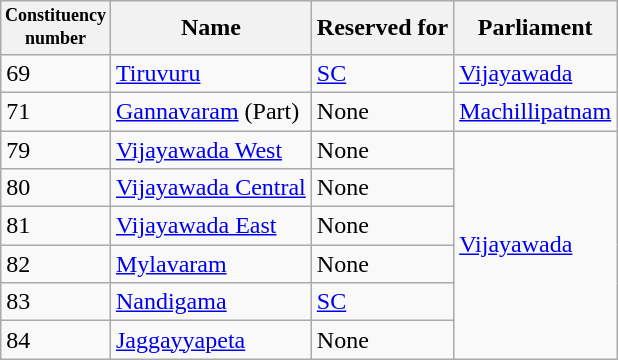<table class="wikitable sortable">
<tr>
<th width="50px" style="font-size:75%">Constituency number</th>
<th>Name</th>
<th style=max-width:7em>Reserved for <small></small></th>
<th>Parliament</th>
</tr>
<tr>
<td>69</td>
<td><a href='#'>Tiruvuru</a></td>
<td><a href='#'>SC</a></td>
<td><a href='#'>Vijayawada</a></td>
</tr>
<tr>
<td>71</td>
<td><a href='#'>Gannavaram</a> (Part)</td>
<td>None</td>
<td><a href='#'>Machillipatnam</a></td>
</tr>
<tr>
<td>79</td>
<td><a href='#'>Vijayawada West</a></td>
<td>None</td>
<td rowspan="6"><a href='#'>Vijayawada</a></td>
</tr>
<tr>
<td>80</td>
<td><a href='#'>Vijayawada Central</a></td>
<td>None</td>
</tr>
<tr>
<td>81</td>
<td><a href='#'>Vijayawada East</a></td>
<td>None</td>
</tr>
<tr>
<td>82</td>
<td><a href='#'>Mylavaram</a></td>
<td>None</td>
</tr>
<tr>
<td>83</td>
<td><a href='#'>Nandigama</a></td>
<td><a href='#'>SC</a></td>
</tr>
<tr>
<td>84</td>
<td><a href='#'>Jaggayyapeta</a></td>
<td>None</td>
</tr>
</table>
